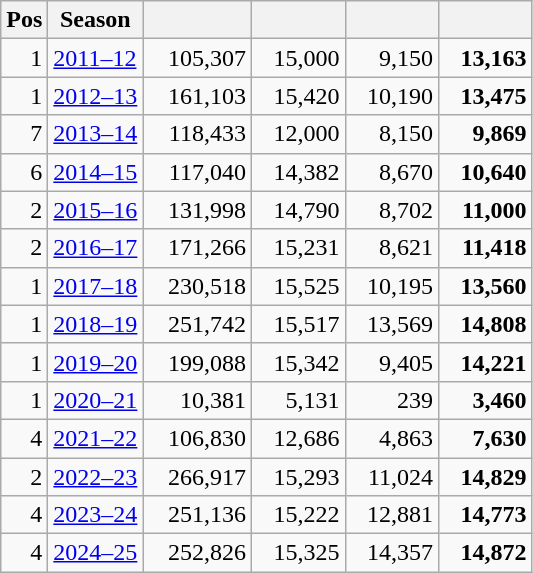<table class="wikitable sortable" style="text-align:right">
<tr>
<th>Pos</th>
<th>Season</th>
<th width=65></th>
<th width=55></th>
<th width=55></th>
<th width=55></th>
</tr>
<tr>
<td>1</td>
<td align=left><a href='#'>2011–12</a></td>
<td>105,307</td>
<td>15,000</td>
<td>9,150</td>
<td><strong>13,163</strong></td>
</tr>
<tr>
<td>1</td>
<td align=left><a href='#'>2012–13</a></td>
<td>161,103</td>
<td>15,420</td>
<td>10,190</td>
<td><strong>13,475</strong></td>
</tr>
<tr>
<td>7</td>
<td align=left><a href='#'>2013–14</a></td>
<td>118,433</td>
<td>12,000</td>
<td>8,150</td>
<td><strong>9,869</strong></td>
</tr>
<tr>
<td>6</td>
<td align=left><a href='#'>2014–15</a></td>
<td>117,040</td>
<td>14,382</td>
<td>8,670</td>
<td><strong>10,640</strong></td>
</tr>
<tr>
<td>2</td>
<td align=left><a href='#'>2015–16</a></td>
<td>131,998</td>
<td>14,790</td>
<td>8,702</td>
<td><strong>11,000</strong></td>
</tr>
<tr>
<td>2</td>
<td align=left><a href='#'>2016–17</a></td>
<td>171,266</td>
<td>15,231</td>
<td>8,621</td>
<td><strong>11,418</strong></td>
</tr>
<tr>
<td>1</td>
<td align=left><a href='#'>2017–18</a></td>
<td>230,518</td>
<td>15,525</td>
<td>10,195</td>
<td><strong>13,560</strong></td>
</tr>
<tr>
<td>1</td>
<td align=left><a href='#'>2018–19</a></td>
<td>251,742</td>
<td>15,517</td>
<td>13,569</td>
<td><strong>14,808</strong></td>
</tr>
<tr>
<td>1</td>
<td align=left><a href='#'>2019–20</a></td>
<td>199,088</td>
<td>15,342</td>
<td>9,405</td>
<td><strong>14,221</strong></td>
</tr>
<tr>
<td>1</td>
<td align=left><a href='#'>2020–21</a></td>
<td>10,381</td>
<td>5,131</td>
<td>239</td>
<td><strong>3,460</strong></td>
</tr>
<tr>
<td>4</td>
<td align=left><a href='#'>2021–22</a></td>
<td>106,830</td>
<td>12,686</td>
<td>4,863</td>
<td><strong>7,630</strong></td>
</tr>
<tr>
<td>2</td>
<td align=left><a href='#'>2022–23</a></td>
<td>266,917</td>
<td>15,293</td>
<td>11,024</td>
<td><strong>14,829</strong></td>
</tr>
<tr>
<td>4</td>
<td align=left><a href='#'>2023–24</a></td>
<td>251,136</td>
<td>15,222</td>
<td>12,881</td>
<td><strong>14,773</strong></td>
</tr>
<tr>
<td>4</td>
<td align=left><a href='#'>2024–25</a></td>
<td>252,826</td>
<td>15,325</td>
<td>14,357</td>
<td><strong>14,872</strong></td>
</tr>
</table>
